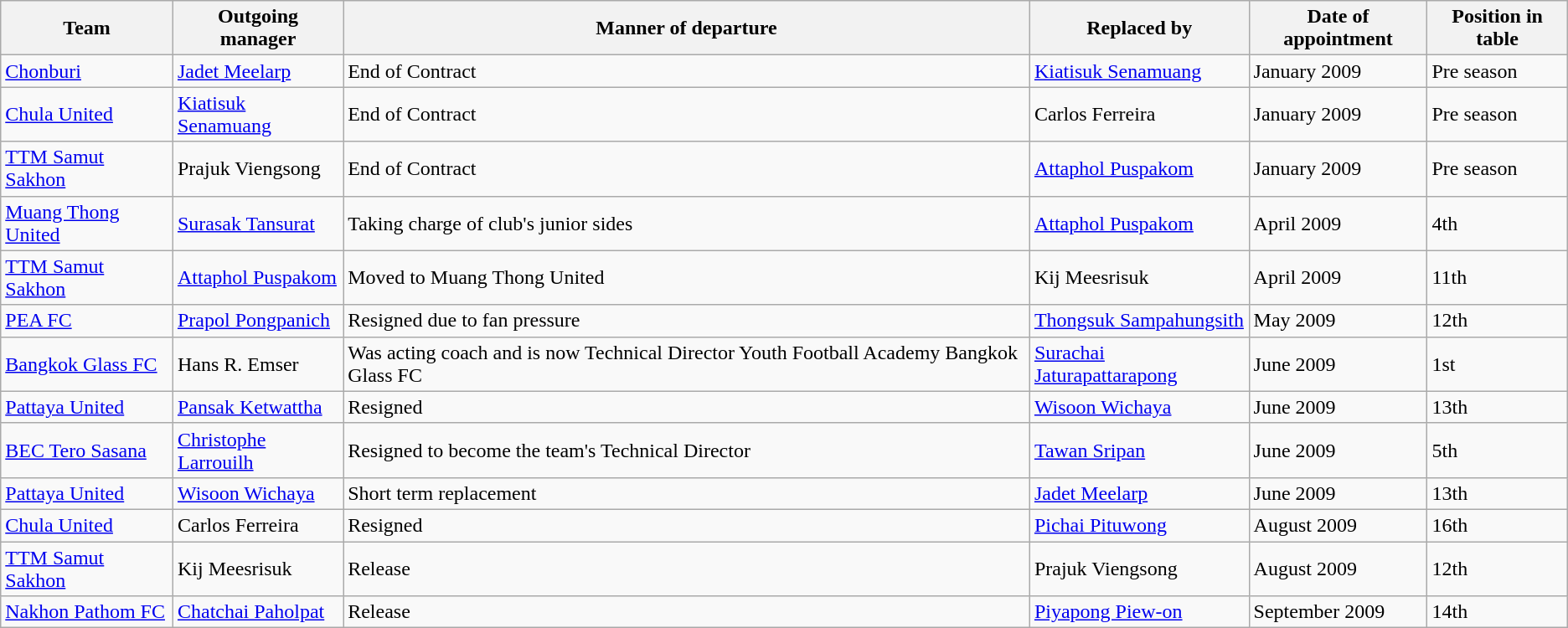<table class="wikitable">
<tr>
<th>Team</th>
<th>Outgoing manager</th>
<th>Manner of departure</th>
<th>Replaced by</th>
<th>Date of appointment</th>
<th>Position in table</th>
</tr>
<tr>
<td><a href='#'>Chonburi</a></td>
<td> <a href='#'>Jadet Meelarp</a></td>
<td>End of Contract</td>
<td> <a href='#'>Kiatisuk Senamuang</a></td>
<td>January 2009</td>
<td>Pre season</td>
</tr>
<tr>
<td><a href='#'>Chula United</a></td>
<td> <a href='#'>Kiatisuk Senamuang</a></td>
<td>End of Contract</td>
<td> Carlos Ferreira</td>
<td>January 2009</td>
<td>Pre season</td>
</tr>
<tr>
<td><a href='#'>TTM Samut Sakhon</a></td>
<td> Prajuk Viengsong</td>
<td>End of Contract</td>
<td> <a href='#'>Attaphol Puspakom</a></td>
<td>January 2009</td>
<td>Pre season</td>
</tr>
<tr>
<td><a href='#'>Muang Thong United</a></td>
<td> <a href='#'>Surasak Tansurat</a></td>
<td>Taking charge of club's junior sides </td>
<td> <a href='#'>Attaphol Puspakom</a></td>
<td>April 2009</td>
<td>4th</td>
</tr>
<tr>
<td><a href='#'>TTM Samut Sakhon</a></td>
<td> <a href='#'>Attaphol Puspakom</a></td>
<td>Moved to Muang Thong United </td>
<td> Kij Meesrisuk</td>
<td>April 2009</td>
<td>11th</td>
</tr>
<tr>
<td><a href='#'>PEA FC</a></td>
<td> <a href='#'>Prapol Pongpanich</a></td>
<td>Resigned due to fan pressure</td>
<td> <a href='#'>Thongsuk Sampahungsith</a></td>
<td>May 2009</td>
<td>12th</td>
</tr>
<tr>
<td><a href='#'>Bangkok Glass FC</a></td>
<td> Hans R. Emser</td>
<td>Was acting coach and is now Technical Director Youth Football Academy Bangkok Glass FC</td>
<td> <a href='#'>Surachai Jaturapattarapong</a></td>
<td>June 2009</td>
<td>1st</td>
</tr>
<tr>
<td><a href='#'>Pattaya United</a></td>
<td> <a href='#'>Pansak Ketwattha</a></td>
<td>Resigned</td>
<td> <a href='#'>Wisoon Wichaya</a></td>
<td>June 2009</td>
<td>13th</td>
</tr>
<tr>
<td><a href='#'>BEC Tero Sasana</a></td>
<td> <a href='#'>Christophe Larrouilh</a></td>
<td>Resigned to become the team's Technical Director </td>
<td> <a href='#'>Tawan Sripan</a></td>
<td>June 2009</td>
<td>5th</td>
</tr>
<tr>
<td><a href='#'>Pattaya United</a></td>
<td> <a href='#'>Wisoon Wichaya</a></td>
<td>Short term replacement</td>
<td> <a href='#'>Jadet Meelarp</a></td>
<td>June 2009</td>
<td>13th</td>
</tr>
<tr>
<td><a href='#'>Chula United</a></td>
<td> Carlos Ferreira</td>
<td>Resigned</td>
<td> <a href='#'>Pichai Pituwong</a></td>
<td>August 2009</td>
<td>16th</td>
</tr>
<tr>
<td><a href='#'>TTM Samut Sakhon</a></td>
<td> Kij Meesrisuk</td>
<td>Release</td>
<td> Prajuk Viengsong</td>
<td>August 2009</td>
<td>12th</td>
</tr>
<tr>
<td><a href='#'>Nakhon Pathom FC</a></td>
<td> <a href='#'>Chatchai Paholpat</a></td>
<td>Release</td>
<td> <a href='#'>Piyapong Piew-on</a></td>
<td>September 2009</td>
<td>14th</td>
</tr>
</table>
